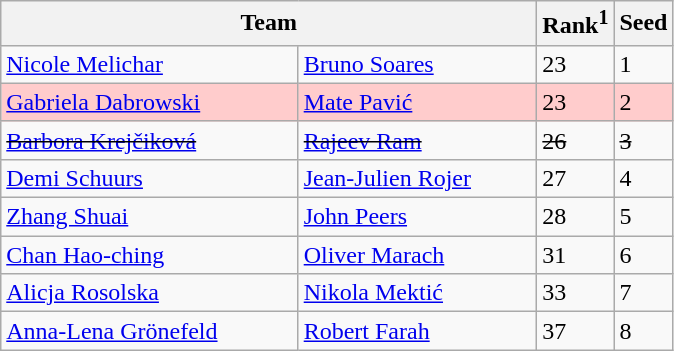<table class="wikitable sortable collapsible uncollapsed ">
<tr>
<th width="350" colspan=2>Team</th>
<th>Rank<sup>1</sup></th>
<th>Seed</th>
</tr>
<tr>
<td> <a href='#'>Nicole Melichar</a></td>
<td> <a href='#'>Bruno Soares</a></td>
<td>23</td>
<td>1</td>
</tr>
<tr style="background-color:#fcc;">
<td> <a href='#'>Gabriela Dabrowski</a></td>
<td> <a href='#'>Mate Pavić</a></td>
<td>23</td>
<td>2</td>
</tr>
<tr>
<td><s> <a href='#'>Barbora Krejčiková</a></s></td>
<td><s> <a href='#'>Rajeev Ram</a></s></td>
<td><s>26</s></td>
<td><s>3</s></td>
</tr>
<tr>
<td> <a href='#'>Demi Schuurs</a></td>
<td> <a href='#'>Jean-Julien Rojer</a></td>
<td>27</td>
<td>4</td>
</tr>
<tr>
<td> <a href='#'>Zhang Shuai</a></td>
<td> <a href='#'>John Peers</a></td>
<td>28</td>
<td>5</td>
</tr>
<tr>
<td> <a href='#'>Chan Hao-ching</a></td>
<td> <a href='#'>Oliver Marach</a></td>
<td>31</td>
<td>6</td>
</tr>
<tr>
<td> <a href='#'>Alicja Rosolska</a></td>
<td> <a href='#'>Nikola Mektić</a></td>
<td>33</td>
<td>7</td>
</tr>
<tr>
<td> <a href='#'>Anna-Lena Grönefeld</a></td>
<td> <a href='#'>Robert Farah</a></td>
<td>37</td>
<td>8</td>
</tr>
</table>
